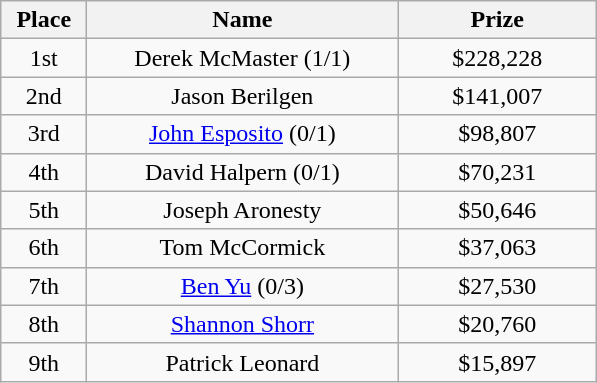<table class="wikitable">
<tr>
<th width="50">Place</th>
<th width="200">Name</th>
<th width="125">Prize</th>
</tr>
<tr>
<td align = "center">1st</td>
<td align = "center">Derek McMaster (1/1)</td>
<td align = "center">$228,228</td>
</tr>
<tr>
<td align = "center">2nd</td>
<td align = "center">Jason Berilgen</td>
<td align = "center">$141,007</td>
</tr>
<tr>
<td align = "center">3rd</td>
<td align = "center"><a href='#'>John Esposito</a> (0/1)</td>
<td align = "center">$98,807</td>
</tr>
<tr>
<td align = "center">4th</td>
<td align = "center">David Halpern (0/1)</td>
<td align = "center">$70,231</td>
</tr>
<tr>
<td align = "center">5th</td>
<td align = "center">Joseph Aronesty</td>
<td align = "center">$50,646</td>
</tr>
<tr>
<td align = "center">6th</td>
<td align = "center">Tom McCormick</td>
<td align = "center">$37,063</td>
</tr>
<tr>
<td align = "center">7th</td>
<td align = "center"><a href='#'>Ben Yu</a> (0/3)</td>
<td align = "center">$27,530</td>
</tr>
<tr>
<td align = "center">8th</td>
<td align = "center"><a href='#'>Shannon Shorr</a></td>
<td align = "center">$20,760</td>
</tr>
<tr>
<td align = "center">9th</td>
<td align = "center">Patrick Leonard</td>
<td align = "center">$15,897</td>
</tr>
</table>
